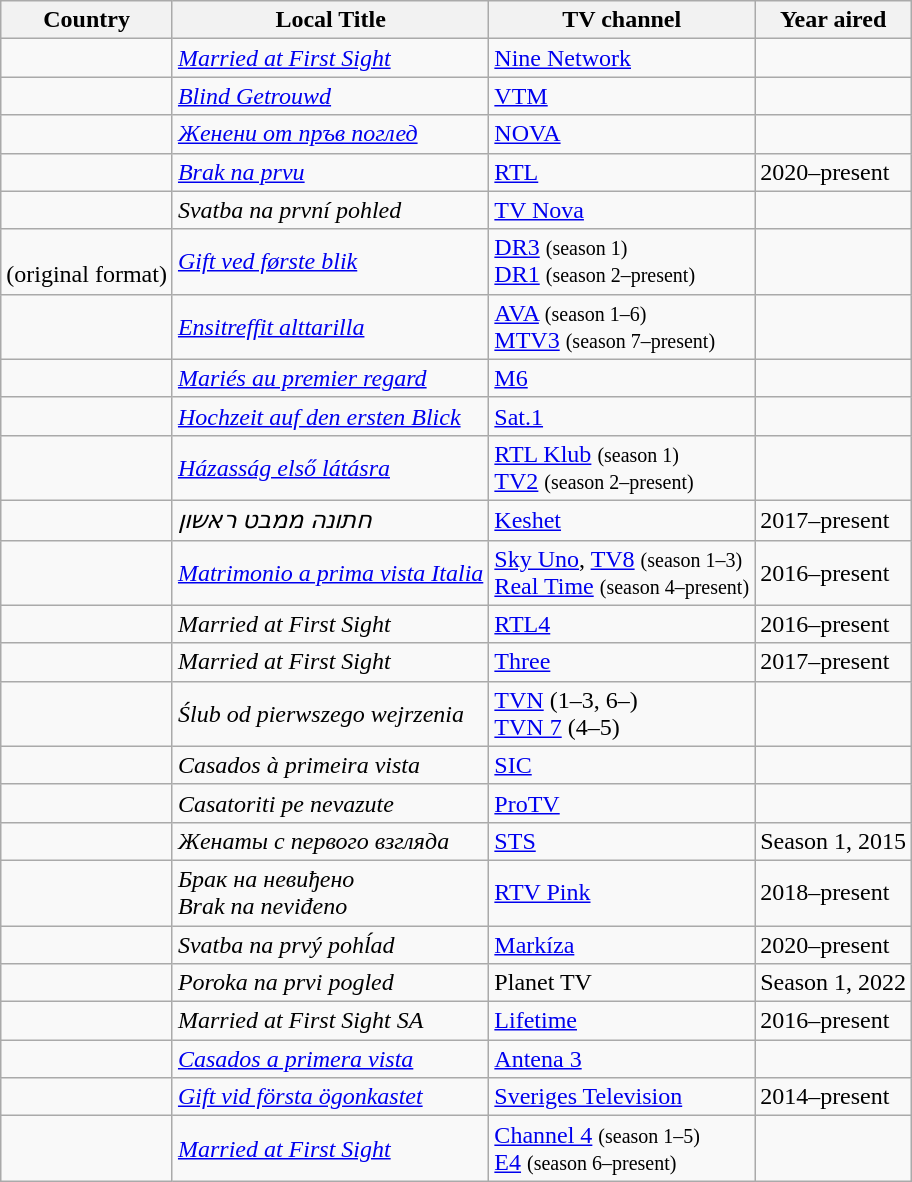<table class="wikitable sortable">
<tr>
<th>Country</th>
<th>Local Title</th>
<th>TV channel</th>
<th>Year aired</th>
</tr>
<tr>
<td></td>
<td><em><a href='#'>Married at First Sight</a></em></td>
<td><a href='#'>Nine Network</a></td>
<td></td>
</tr>
<tr>
<td></td>
<td><em><a href='#'>Blind Getrouwd</a></em></td>
<td><a href='#'>VTM</a></td>
<td></td>
</tr>
<tr>
<td></td>
<td><em><a href='#'>Женени от пръв поглед</a></em></td>
<td><a href='#'>NOVA</a></td>
<td></td>
</tr>
<tr>
<td></td>
<td><em><a href='#'>Brak na prvu</a></em></td>
<td><a href='#'>RTL</a></td>
<td>2020–present</td>
</tr>
<tr>
<td></td>
<td><em>Svatba na první pohled</em></td>
<td><a href='#'>TV Nova</a></td>
<td></td>
</tr>
<tr>
<td><br>(original format)</td>
<td><em><a href='#'>Gift ved første blik</a></em></td>
<td><a href='#'>DR3</a> <small>(season 1)</small><br><a href='#'>DR1</a> <small>(season 2–present)</small></td>
<td></td>
</tr>
<tr>
<td></td>
<td><em><a href='#'>Ensitreffit alttarilla</a></em></td>
<td><a href='#'>AVA</a> <small>(season 1–6)</small><br><a href='#'>MTV3</a> <small>(season 7–present)</small></td>
<td></td>
</tr>
<tr>
<td></td>
<td><em><a href='#'>Mariés au premier regard</a></em></td>
<td><a href='#'>M6</a></td>
<td></td>
</tr>
<tr>
<td></td>
<td><em><a href='#'>Hochzeit auf den ersten Blick</a></em></td>
<td><a href='#'>Sat.1</a></td>
<td></td>
</tr>
<tr>
<td></td>
<td><em><a href='#'>Házasság első látásra</a></em></td>
<td><a href='#'>RTL Klub</a> <small>(season 1)</small><br><a href='#'>TV2</a> <small>(season 2–present)</small></td>
<td></td>
</tr>
<tr>
<td></td>
<td><em>חתונה ממבט ראשון</em></td>
<td><a href='#'>Keshet</a></td>
<td>2017–present</td>
</tr>
<tr>
<td></td>
<td><em><a href='#'>Matrimonio a prima vista Italia</a></em></td>
<td><a href='#'>Sky Uno</a>, <a href='#'>TV8</a> <small>(season 1–3)</small><br><a href='#'>Real Time</a> <small>(season 4–present)</small></td>
<td>2016–present</td>
</tr>
<tr>
<td></td>
<td><em>Married at First Sight</em></td>
<td><a href='#'>RTL4</a></td>
<td>2016–present</td>
</tr>
<tr>
<td></td>
<td><em>Married at First Sight</em></td>
<td><a href='#'>Three</a></td>
<td>2017–present</td>
</tr>
<tr>
<td></td>
<td><em>Ślub od pierwszego wejrzenia</em></td>
<td><a href='#'>TVN</a> (1–3, 6–)<br><a href='#'>TVN 7</a> (4–5)</td>
<td></td>
</tr>
<tr>
<td></td>
<td><em>Casados à primeira vista</em></td>
<td><a href='#'>SIC</a></td>
<td></td>
</tr>
<tr>
<td></td>
<td><em>Casatoriti pe nevazute</em></td>
<td><a href='#'>ProTV</a></td>
<td></td>
</tr>
<tr>
<td></td>
<td><em>Женаты с первого взгляда</em></td>
<td><a href='#'>STS</a></td>
<td>Season 1, 2015</td>
</tr>
<tr>
<td></td>
<td><em>Брак на невиђено</em><br><em>Brak na neviđeno</em></td>
<td><a href='#'>RTV Pink</a></td>
<td>2018–present</td>
</tr>
<tr>
<td></td>
<td><em>Svatba na prvý pohĺad</em></td>
<td><a href='#'>Markíza</a></td>
<td>2020–present</td>
</tr>
<tr>
<td></td>
<td><em>Poroka na prvi pogled</em></td>
<td>Planet TV</td>
<td>Season 1, 2022</td>
</tr>
<tr>
<td></td>
<td><em>Married at First Sight SA</em></td>
<td><a href='#'>Lifetime</a></td>
<td>2016–present</td>
</tr>
<tr>
<td></td>
<td><em><a href='#'>Casados a primera vista</a></em></td>
<td><a href='#'>Antena 3</a></td>
<td></td>
</tr>
<tr>
<td></td>
<td><em><a href='#'>Gift vid första ögonkastet</a></em></td>
<td><a href='#'>Sveriges Television</a></td>
<td>2014–present</td>
</tr>
<tr>
<td></td>
<td><em><a href='#'>Married at First Sight</a></em></td>
<td><a href='#'>Channel 4</a> <small>(season 1–5)</small> <br> <a href='#'>E4</a> <small>(season 6–present)</small></td>
<td></td>
</tr>
</table>
